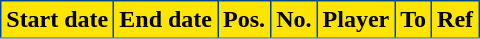<table class="wikitable plainrowheaders sortable">
<tr>
<th style="background-color:#FDE500;color:black;border:1px solid #004292">Start date</th>
<th style="background-color:#FDE500;color:black;border:1px solid #004292">End date</th>
<th style="background-color:#FDE500;color:black;border:1px solid #004292">Pos.</th>
<th style="background-color:#FDE500;color:black;border:1px solid #004292">No.</th>
<th style="background-color:#FDE500;color:black;border:1px solid #004292">Player</th>
<th style="background-color:#FDE500;color:black;border:1px solid #004292">To</th>
<th style="background-color:#FDE500;color:black;border:1px solid #004292">Ref</th>
</tr>
<tr>
</tr>
</table>
